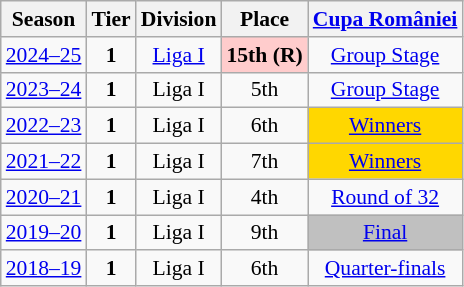<table class="wikitable" style="text-align:center; font-size:90%">
<tr>
<th>Season</th>
<th>Tier</th>
<th>Division</th>
<th>Place</th>
<th><a href='#'>Cupa României</a></th>
</tr>
<tr>
<td><a href='#'>2024–25</a></td>
<td><strong>1</strong></td>
<td><a href='#'>Liga I</a></td>
<td align=center bgcolor=#FFCCCC><strong>15th</strong> <strong>(R)</strong></td>
<td align=center><a href='#'>Group Stage</a></td>
</tr>
<tr>
<td><a href='#'>2023–24</a></td>
<td><strong>1</strong></td>
<td>Liga I</td>
<td>5th</td>
<td align=center><a href='#'>Group Stage</a></td>
</tr>
<tr>
<td><a href='#'>2022–23</a></td>
<td><strong>1</strong></td>
<td>Liga I</td>
<td>6th</td>
<td align=center bgcolor=gold><a href='#'>Winners</a></td>
</tr>
<tr>
<td><a href='#'>2021–22</a></td>
<td><strong>1</strong></td>
<td>Liga I</td>
<td>7th</td>
<td align=center bgcolor=gold><a href='#'>Winners</a></td>
</tr>
<tr>
<td><a href='#'>2020–21</a></td>
<td><strong>1</strong></td>
<td>Liga I</td>
<td>4th</td>
<td><a href='#'>Round of 32</a></td>
</tr>
<tr>
<td><a href='#'>2019–20</a></td>
<td><strong>1</strong></td>
<td>Liga I</td>
<td>9th</td>
<td bgcolor=silver><a href='#'>Final</a></td>
</tr>
<tr>
<td><a href='#'>2018–19</a></td>
<td><strong>1</strong></td>
<td>Liga I</td>
<td>6th</td>
<td><a href='#'>Quarter-finals</a></td>
</tr>
</table>
